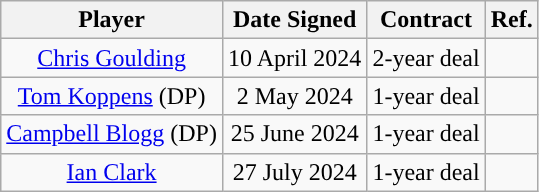<table class="wikitable sortable sortable" style="text-align: center">
<tr>
<th>Player</th>
<th>Date Signed</th>
<th>Contract</th>
<th>Ref.</th>
</tr>
<tr>
<td><a href='#'>Chris Goulding</a></td>
<td>10 April 2024</td>
<td>2-year deal</td>
<td></td>
</tr>
<tr>
<td><a href='#'>Tom Koppens</a> (DP)</td>
<td>2 May 2024</td>
<td>1-year deal</td>
<td></td>
</tr>
<tr>
<td><a href='#'>Campbell Blogg</a> (DP)</td>
<td>25 June 2024</td>
<td>1-year deal</td>
<td></td>
</tr>
<tr>
<td><a href='#'>Ian Clark</a></td>
<td>27 July 2024</td>
<td>1-year deal</td>
<td></td>
</tr>
</table>
